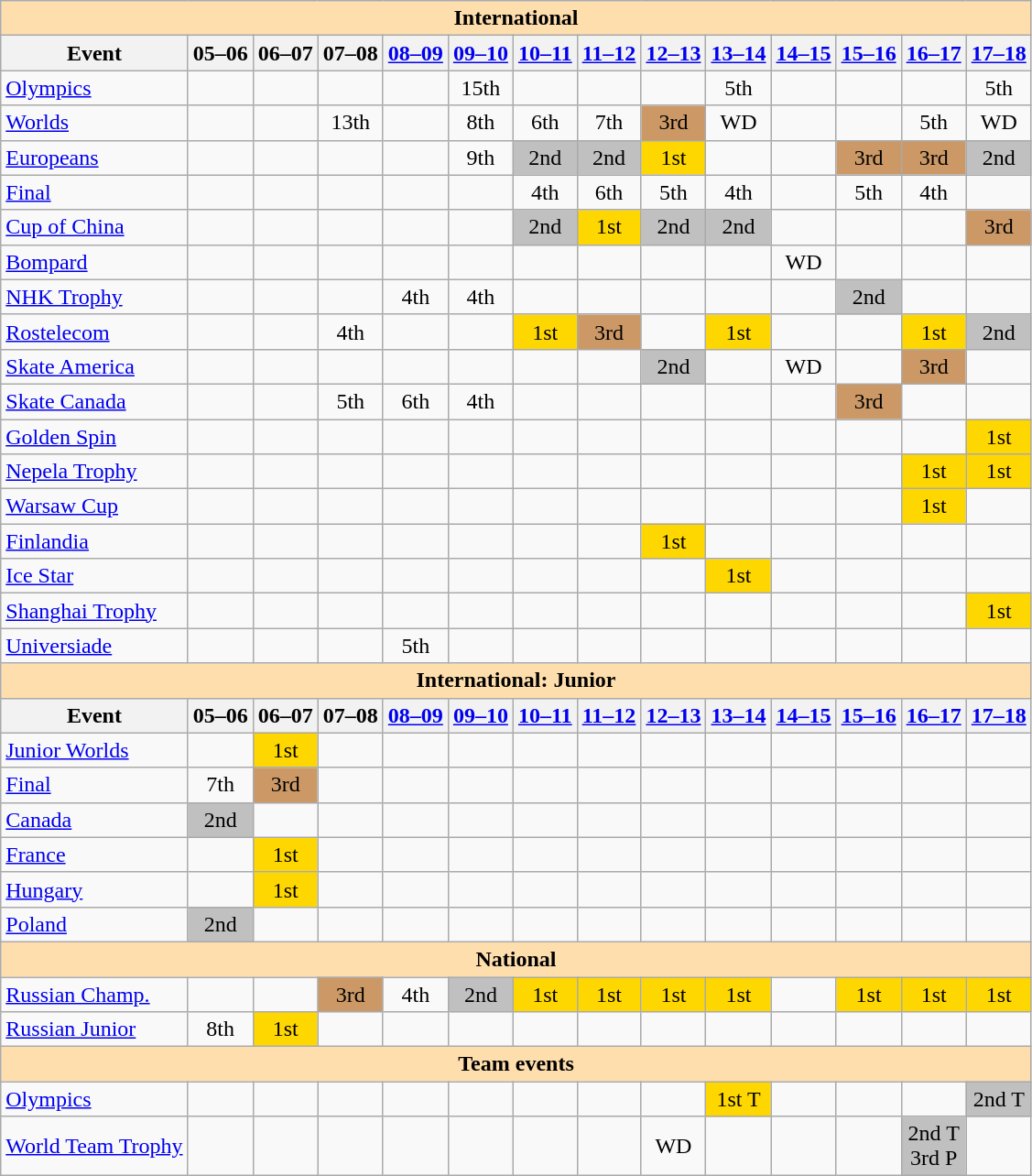<table class="wikitable" style="text-align:center">
<tr>
<th style="background-color: #ffdead; " colspan=14 align=center>International</th>
</tr>
<tr>
<th>Event</th>
<th>05–06</th>
<th>06–07</th>
<th>07–08</th>
<th><a href='#'>08–09</a></th>
<th><a href='#'>09–10</a></th>
<th><a href='#'>10–11</a></th>
<th><a href='#'>11–12</a></th>
<th><a href='#'>12–13</a></th>
<th><a href='#'>13–14</a></th>
<th><a href='#'>14–15</a></th>
<th><a href='#'>15–16</a></th>
<th><a href='#'>16–17</a></th>
<th><a href='#'>17–18</a></th>
</tr>
<tr>
<td align=left><a href='#'>Olympics</a></td>
<td></td>
<td></td>
<td></td>
<td></td>
<td>15th</td>
<td></td>
<td></td>
<td></td>
<td>5th</td>
<td></td>
<td></td>
<td></td>
<td>5th</td>
</tr>
<tr>
<td align=left><a href='#'>Worlds</a></td>
<td></td>
<td></td>
<td>13th</td>
<td></td>
<td>8th</td>
<td>6th</td>
<td>7th</td>
<td bgcolor=cc9966>3rd</td>
<td>WD</td>
<td></td>
<td></td>
<td>5th</td>
<td>WD</td>
</tr>
<tr>
<td align=left><a href='#'>Europeans</a></td>
<td></td>
<td></td>
<td></td>
<td></td>
<td>9th</td>
<td bgcolor=silver>2nd</td>
<td bgcolor=silver>2nd</td>
<td bgcolor=gold>1st</td>
<td></td>
<td></td>
<td bgcolor=cc9966>3rd</td>
<td bgcolor=cc9966>3rd</td>
<td bgcolor=silver>2nd</td>
</tr>
<tr>
<td align=left> <a href='#'>Final</a></td>
<td></td>
<td></td>
<td></td>
<td></td>
<td></td>
<td>4th</td>
<td>6th</td>
<td>5th</td>
<td>4th</td>
<td></td>
<td>5th</td>
<td>4th</td>
<td></td>
</tr>
<tr>
<td align=left> <a href='#'>Cup of China</a></td>
<td></td>
<td></td>
<td></td>
<td></td>
<td></td>
<td bgcolor=silver>2nd</td>
<td bgcolor=gold>1st</td>
<td bgcolor=silver>2nd</td>
<td bgcolor=silver>2nd</td>
<td></td>
<td></td>
<td></td>
<td bgcolor=cc9966>3rd</td>
</tr>
<tr>
<td align=left> <a href='#'>Bompard</a></td>
<td></td>
<td></td>
<td></td>
<td></td>
<td></td>
<td></td>
<td></td>
<td></td>
<td></td>
<td>WD</td>
<td></td>
<td></td>
<td></td>
</tr>
<tr>
<td align=left> <a href='#'>NHK Trophy</a></td>
<td></td>
<td></td>
<td></td>
<td>4th</td>
<td>4th</td>
<td></td>
<td></td>
<td></td>
<td></td>
<td></td>
<td bgcolor=silver>2nd</td>
<td></td>
<td></td>
</tr>
<tr>
<td align=left> <a href='#'>Rostelecom</a></td>
<td></td>
<td></td>
<td>4th</td>
<td></td>
<td></td>
<td bgcolor=gold>1st</td>
<td bgcolor=cc9966>3rd</td>
<td></td>
<td bgcolor=gold>1st</td>
<td></td>
<td></td>
<td bgcolor=gold>1st</td>
<td bgcolor=silver>2nd</td>
</tr>
<tr>
<td align=left> <a href='#'>Skate America</a></td>
<td></td>
<td></td>
<td></td>
<td></td>
<td></td>
<td></td>
<td></td>
<td bgcolor=silver>2nd</td>
<td></td>
<td>WD</td>
<td></td>
<td bgcolor=cc9966>3rd</td>
<td></td>
</tr>
<tr>
<td align=left> <a href='#'>Skate Canada</a></td>
<td></td>
<td></td>
<td>5th</td>
<td>6th</td>
<td>4th</td>
<td></td>
<td></td>
<td></td>
<td></td>
<td></td>
<td bgcolor=cc9966>3rd</td>
<td></td>
<td></td>
</tr>
<tr>
<td align=left> <a href='#'>Golden Spin</a></td>
<td></td>
<td></td>
<td></td>
<td></td>
<td></td>
<td></td>
<td></td>
<td></td>
<td></td>
<td></td>
<td></td>
<td></td>
<td bgcolor=gold>1st</td>
</tr>
<tr>
<td align=left> <a href='#'>Nepela Trophy</a></td>
<td></td>
<td></td>
<td></td>
<td></td>
<td></td>
<td></td>
<td></td>
<td></td>
<td></td>
<td></td>
<td></td>
<td bgcolor=gold>1st</td>
<td bgcolor=gold>1st</td>
</tr>
<tr>
<td align=left> <a href='#'>Warsaw Cup</a></td>
<td></td>
<td></td>
<td></td>
<td></td>
<td></td>
<td></td>
<td></td>
<td></td>
<td></td>
<td></td>
<td></td>
<td bgcolor=gold>1st</td>
<td></td>
</tr>
<tr>
<td align=left><a href='#'>Finlandia</a></td>
<td></td>
<td></td>
<td></td>
<td></td>
<td></td>
<td></td>
<td></td>
<td bgcolor=gold>1st</td>
<td></td>
<td></td>
<td></td>
<td></td>
<td></td>
</tr>
<tr>
<td align=left><a href='#'>Ice Star</a></td>
<td></td>
<td></td>
<td></td>
<td></td>
<td></td>
<td></td>
<td></td>
<td></td>
<td bgcolor=gold>1st</td>
<td></td>
<td></td>
<td></td>
<td></td>
</tr>
<tr>
<td align=left><a href='#'>Shanghai Trophy</a></td>
<td></td>
<td></td>
<td></td>
<td></td>
<td></td>
<td></td>
<td></td>
<td></td>
<td></td>
<td></td>
<td></td>
<td></td>
<td bgcolor=gold>1st</td>
</tr>
<tr>
<td align=left><a href='#'>Universiade</a></td>
<td></td>
<td></td>
<td></td>
<td>5th</td>
<td></td>
<td></td>
<td></td>
<td></td>
<td></td>
<td></td>
<td></td>
<td></td>
<td></td>
</tr>
<tr>
<th style="background-color: #ffdead; " colspan=14 align=center>International: Junior</th>
</tr>
<tr>
<th>Event</th>
<th>05–06</th>
<th>06–07</th>
<th>07–08</th>
<th><a href='#'>08–09</a></th>
<th><a href='#'>09–10</a></th>
<th><a href='#'>10–11</a></th>
<th><a href='#'>11–12</a></th>
<th><a href='#'>12–13</a></th>
<th><a href='#'>13–14</a></th>
<th><a href='#'>14–15</a></th>
<th><a href='#'>15–16</a></th>
<th><a href='#'>16–17</a></th>
<th><a href='#'>17–18</a></th>
</tr>
<tr>
<td align=left><a href='#'>Junior Worlds</a></td>
<td></td>
<td bgcolor=gold>1st</td>
<td></td>
<td></td>
<td></td>
<td></td>
<td></td>
<td></td>
<td></td>
<td></td>
<td></td>
<td></td>
<td></td>
</tr>
<tr>
<td align=left> <a href='#'>Final</a></td>
<td>7th</td>
<td bgcolor=cc9966>3rd</td>
<td></td>
<td></td>
<td></td>
<td></td>
<td></td>
<td></td>
<td></td>
<td></td>
<td></td>
<td></td>
<td></td>
</tr>
<tr>
<td align=left> <a href='#'>Canada</a></td>
<td bgcolor=silver>2nd</td>
<td></td>
<td></td>
<td></td>
<td></td>
<td></td>
<td></td>
<td></td>
<td></td>
<td></td>
<td></td>
<td></td>
<td></td>
</tr>
<tr>
<td align=left> <a href='#'>France</a></td>
<td></td>
<td bgcolor=gold>1st</td>
<td></td>
<td></td>
<td></td>
<td></td>
<td></td>
<td></td>
<td></td>
<td></td>
<td></td>
<td></td>
<td></td>
</tr>
<tr>
<td align=left> <a href='#'>Hungary</a></td>
<td></td>
<td bgcolor=gold>1st</td>
<td></td>
<td></td>
<td></td>
<td></td>
<td></td>
<td></td>
<td></td>
<td></td>
<td></td>
<td></td>
<td></td>
</tr>
<tr>
<td align=left> <a href='#'>Poland</a></td>
<td bgcolor=silver>2nd</td>
<td></td>
<td></td>
<td></td>
<td></td>
<td></td>
<td></td>
<td></td>
<td></td>
<td></td>
<td></td>
<td></td>
<td></td>
</tr>
<tr>
<th style="background-color: #ffdead; " colspan=14 align=center>National</th>
</tr>
<tr>
<td align=left><a href='#'>Russian Champ.</a></td>
<td></td>
<td></td>
<td bgcolor=cc9966>3rd</td>
<td>4th</td>
<td bgcolor=silver>2nd</td>
<td bgcolor=gold>1st</td>
<td bgcolor=gold>1st</td>
<td bgcolor=gold>1st</td>
<td bgcolor=gold>1st</td>
<td></td>
<td bgcolor=gold>1st</td>
<td bgcolor=gold>1st</td>
<td bgcolor=gold>1st</td>
</tr>
<tr>
<td align=left><a href='#'>Russian Junior</a></td>
<td>8th</td>
<td bgcolor=gold>1st</td>
<td></td>
<td></td>
<td></td>
<td></td>
<td></td>
<td></td>
<td></td>
<td></td>
<td></td>
<td></td>
<td></td>
</tr>
<tr>
<th style="background-color: #ffdead; " colspan=14 align=center>Team events</th>
</tr>
<tr>
<td align=left><a href='#'>Olympics</a></td>
<td></td>
<td></td>
<td></td>
<td></td>
<td></td>
<td></td>
<td></td>
<td></td>
<td bgcolor=gold>1st T</td>
<td></td>
<td></td>
<td></td>
<td bgcolor=silver>2nd T</td>
</tr>
<tr>
<td align=left><a href='#'>World Team Trophy</a></td>
<td></td>
<td></td>
<td></td>
<td></td>
<td></td>
<td></td>
<td></td>
<td>WD</td>
<td></td>
<td></td>
<td></td>
<td bgcolor=silver>2nd T <br>3rd P</td>
<td></td>
</tr>
</table>
